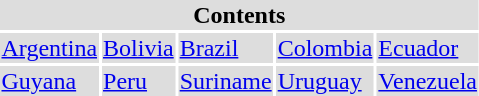<table>
<tr>
<th style="background:#dddddd;" align=center colspan=5>Contents</th>
</tr>
<tr>
<td style="background:#dddddd;"><a href='#'>Argentina</a></td>
<td style="background:#dddddd;"><a href='#'>Bolivia</a></td>
<td style="background:#dddddd;"><a href='#'>Brazil</a></td>
<td style="background:#dddddd;"><a href='#'>Colombia</a></td>
<td style="background:#dddddd;"><a href='#'>Ecuador</a></td>
</tr>
<tr>
<td style="background:#dddddd;"><a href='#'>Guyana</a></td>
<td style="background:#dddddd;"><a href='#'>Peru</a></td>
<td style="background:#dddddd;"><a href='#'>Suriname</a></td>
<td style="background:#dddddd;"><a href='#'>Uruguay</a></td>
<td style="background:#dddddd;"><a href='#'>Venezuela</a></td>
</tr>
<tr>
<td colspan="5"; align="center"></td>
</tr>
</table>
